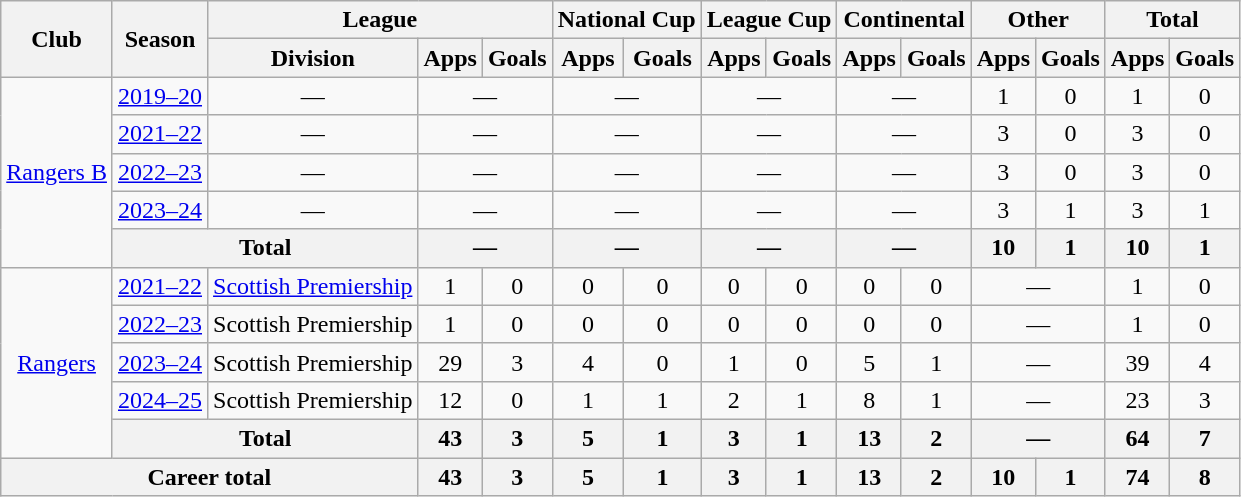<table class="wikitable" style="text-align:center">
<tr>
<th rowspan="2">Club</th>
<th rowspan="2">Season</th>
<th colspan="3">League</th>
<th colspan="2">National Cup</th>
<th colspan="2">League Cup</th>
<th colspan="2">Continental</th>
<th colspan="2">Other</th>
<th colspan="2">Total</th>
</tr>
<tr>
<th>Division</th>
<th>Apps</th>
<th>Goals</th>
<th>Apps</th>
<th>Goals</th>
<th>Apps</th>
<th>Goals</th>
<th>Apps</th>
<th>Goals</th>
<th>Apps</th>
<th>Goals</th>
<th>Apps</th>
<th>Goals</th>
</tr>
<tr>
<td rowspan="5"><a href='#'>Rangers B</a></td>
<td><a href='#'>2019–20</a></td>
<td>—</td>
<td colspan="2">—</td>
<td colspan="2">—</td>
<td colspan="2">—</td>
<td colspan="2">—</td>
<td>1</td>
<td>0</td>
<td>1</td>
<td>0</td>
</tr>
<tr>
<td><a href='#'>2021–22</a></td>
<td>—</td>
<td colspan="2">—</td>
<td colspan="2">—</td>
<td colspan="2">—</td>
<td colspan="2">—</td>
<td>3</td>
<td>0</td>
<td>3</td>
<td>0</td>
</tr>
<tr>
<td><a href='#'>2022–23</a></td>
<td>—</td>
<td colspan="2">—</td>
<td colspan="2">—</td>
<td colspan="2">—</td>
<td colspan="2">—</td>
<td>3</td>
<td>0</td>
<td>3</td>
<td>0</td>
</tr>
<tr>
<td><a href='#'>2023–24</a></td>
<td>—</td>
<td colspan="2">—</td>
<td colspan="2">—</td>
<td colspan="2">—</td>
<td colspan="2">—</td>
<td>3</td>
<td>1</td>
<td>3</td>
<td>1</td>
</tr>
<tr>
<th colspan="2">Total</th>
<th colspan="2">—</th>
<th colspan="2">—</th>
<th colspan="2">—</th>
<th colspan="2">—</th>
<th>10</th>
<th>1</th>
<th>10</th>
<th>1</th>
</tr>
<tr>
<td rowspan="5"><a href='#'>Rangers</a></td>
<td><a href='#'>2021–22</a></td>
<td><a href='#'>Scottish Premiership</a></td>
<td>1</td>
<td>0</td>
<td>0</td>
<td>0</td>
<td>0</td>
<td>0</td>
<td>0</td>
<td>0</td>
<td colspan="2">—</td>
<td>1</td>
<td>0</td>
</tr>
<tr>
<td><a href='#'>2022–23</a></td>
<td>Scottish Premiership</td>
<td>1</td>
<td>0</td>
<td>0</td>
<td>0</td>
<td>0</td>
<td>0</td>
<td>0</td>
<td>0</td>
<td colspan="2">—</td>
<td>1</td>
<td>0</td>
</tr>
<tr>
<td><a href='#'>2023–24</a></td>
<td>Scottish Premiership</td>
<td>29</td>
<td>3</td>
<td>4</td>
<td>0</td>
<td>1</td>
<td>0</td>
<td>5</td>
<td>1</td>
<td colspan="2">—</td>
<td>39</td>
<td>4</td>
</tr>
<tr>
<td><a href='#'>2024–25</a></td>
<td>Scottish Premiership</td>
<td>12</td>
<td>0</td>
<td>1</td>
<td>1</td>
<td>2</td>
<td>1</td>
<td>8</td>
<td>1</td>
<td colspan="2">—</td>
<td>23</td>
<td>3</td>
</tr>
<tr>
<th colspan="2">Total</th>
<th>43</th>
<th>3</th>
<th>5</th>
<th>1</th>
<th>3</th>
<th>1</th>
<th>13</th>
<th>2</th>
<th colspan="2">—</th>
<th>64</th>
<th>7</th>
</tr>
<tr>
<th colspan="3">Career total</th>
<th>43</th>
<th>3</th>
<th>5</th>
<th>1</th>
<th>3</th>
<th>1</th>
<th>13</th>
<th>2</th>
<th>10</th>
<th>1</th>
<th>74</th>
<th>8</th>
</tr>
</table>
